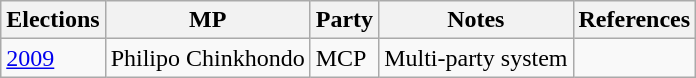<table class="wikitable">
<tr>
<th>Elections</th>
<th>MP</th>
<th>Party</th>
<th>Notes</th>
<th>References</th>
</tr>
<tr>
<td><a href='#'>2009</a></td>
<td>Philipo Chinkhondo</td>
<td>MCP</td>
<td>Multi-party system</td>
<td></td>
</tr>
</table>
